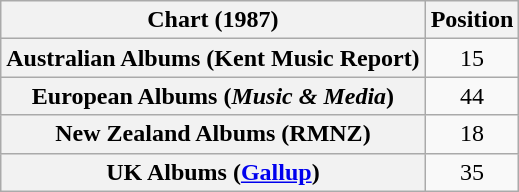<table class="wikitable sortable plainrowheaders" style="text-align:center">
<tr>
<th scope="col">Chart (1987)</th>
<th scope="col">Position</th>
</tr>
<tr>
<th scope="row">Australian Albums (Kent Music Report)</th>
<td>15</td>
</tr>
<tr>
<th scope="row">European Albums (<em>Music & Media</em>)</th>
<td>44</td>
</tr>
<tr>
<th scope="row">New Zealand Albums (RMNZ)</th>
<td>18</td>
</tr>
<tr>
<th scope="row">UK Albums (<a href='#'>Gallup</a>)</th>
<td>35</td>
</tr>
</table>
